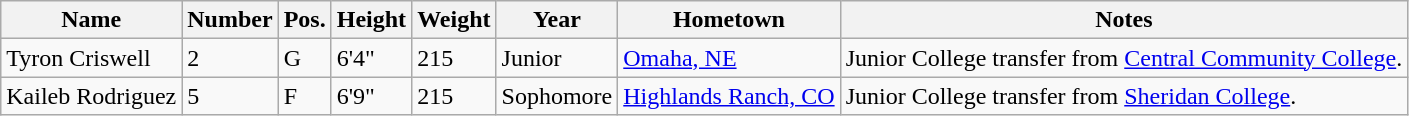<table class="wikitable sortable" border="1">
<tr>
<th>Name</th>
<th>Number</th>
<th>Pos.</th>
<th>Height</th>
<th>Weight</th>
<th>Year</th>
<th>Hometown</th>
<th class="unsortable">Notes</th>
</tr>
<tr>
<td sortname>Tyron Criswell</td>
<td>2</td>
<td>G</td>
<td>6'4"</td>
<td>215</td>
<td>Junior</td>
<td><a href='#'>Omaha, NE</a></td>
<td>Junior College transfer from <a href='#'>Central Community College</a>.</td>
</tr>
<tr>
<td sortname>Kaileb Rodriguez</td>
<td>5</td>
<td>F</td>
<td>6'9"</td>
<td>215</td>
<td>Sophomore</td>
<td><a href='#'>Highlands Ranch, CO</a></td>
<td>Junior College transfer from <a href='#'>Sheridan College</a>.</td>
</tr>
</table>
